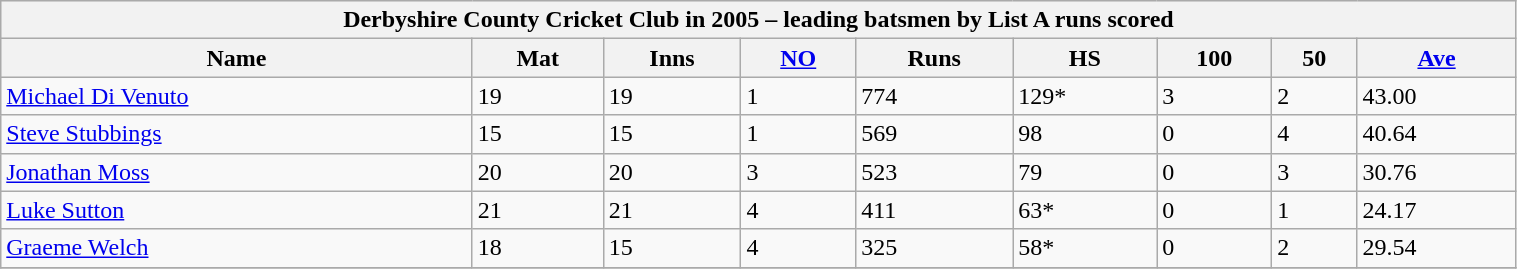<table class="wikitable" width="80%">
<tr bgcolor="#efefef">
<th colspan=9>Derbyshire County Cricket Club in 2005 – leading batsmen by List A runs scored</th>
</tr>
<tr bgcolor="#efefef">
<th>Name</th>
<th>Mat</th>
<th>Inns</th>
<th><a href='#'>NO</a></th>
<th>Runs</th>
<th>HS</th>
<th>100</th>
<th>50</th>
<th><a href='#'>Ave</a></th>
</tr>
<tr>
<td><a href='#'>Michael Di Venuto</a></td>
<td>19</td>
<td>19</td>
<td>1</td>
<td>774</td>
<td>129*</td>
<td>3</td>
<td>2</td>
<td>43.00</td>
</tr>
<tr>
<td><a href='#'>Steve Stubbings</a></td>
<td>15</td>
<td>15</td>
<td>1</td>
<td>569</td>
<td>98</td>
<td>0</td>
<td>4</td>
<td>40.64</td>
</tr>
<tr>
<td><a href='#'>Jonathan Moss</a></td>
<td>20</td>
<td>20</td>
<td>3</td>
<td>523</td>
<td>79</td>
<td>0</td>
<td>3</td>
<td>30.76</td>
</tr>
<tr>
<td><a href='#'>Luke Sutton</a></td>
<td>21</td>
<td>21</td>
<td>4</td>
<td>411</td>
<td>63*</td>
<td>0</td>
<td>1</td>
<td>24.17</td>
</tr>
<tr>
<td><a href='#'>Graeme Welch</a></td>
<td>18</td>
<td>15</td>
<td>4</td>
<td>325</td>
<td>58*</td>
<td>0</td>
<td>2</td>
<td>29.54</td>
</tr>
<tr>
</tr>
</table>
